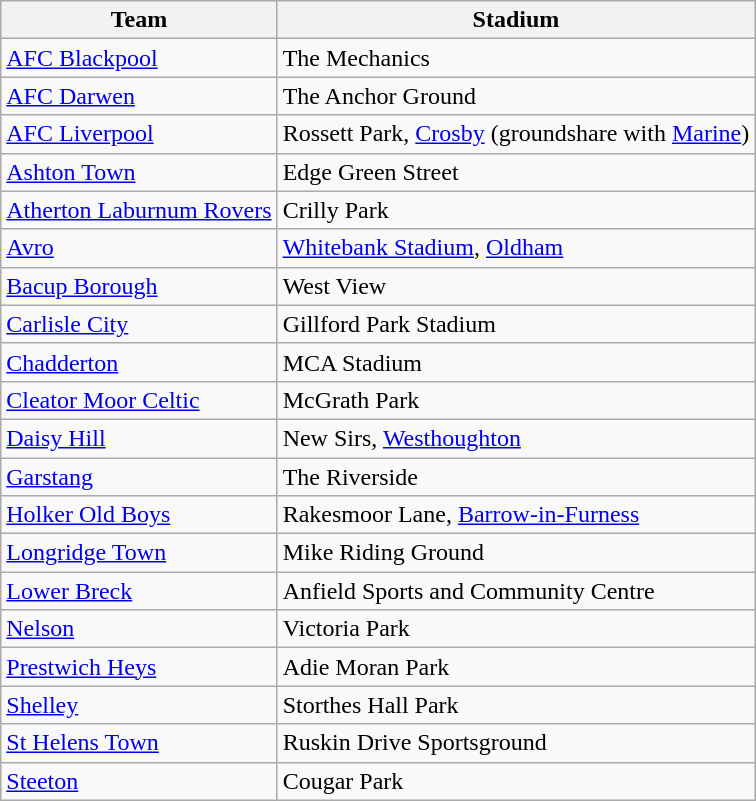<table class="wikitable">
<tr>
<th>Team</th>
<th>Stadium</th>
</tr>
<tr>
<td><a href='#'>AFC Blackpool</a></td>
<td>The Mechanics</td>
</tr>
<tr>
<td><a href='#'>AFC Darwen</a></td>
<td>The Anchor Ground</td>
</tr>
<tr>
<td><a href='#'>AFC Liverpool</a></td>
<td>Rossett Park, <a href='#'>Crosby</a> (groundshare with <a href='#'>Marine</a>)</td>
</tr>
<tr>
<td><a href='#'>Ashton Town</a></td>
<td>Edge Green Street</td>
</tr>
<tr>
<td><a href='#'>Atherton Laburnum Rovers</a></td>
<td>Crilly Park</td>
</tr>
<tr>
<td><a href='#'>Avro</a></td>
<td><a href='#'>Whitebank Stadium</a>, <a href='#'>Oldham</a></td>
</tr>
<tr>
<td><a href='#'>Bacup Borough</a></td>
<td>West View</td>
</tr>
<tr>
<td><a href='#'>Carlisle City</a></td>
<td>Gillford Park Stadium</td>
</tr>
<tr>
<td><a href='#'>Chadderton</a></td>
<td>MCA Stadium</td>
</tr>
<tr>
<td><a href='#'>Cleator Moor Celtic</a></td>
<td>McGrath Park</td>
</tr>
<tr>
<td><a href='#'>Daisy Hill</a></td>
<td>New Sirs, <a href='#'>Westhoughton</a></td>
</tr>
<tr>
<td><a href='#'>Garstang</a></td>
<td>The Riverside</td>
</tr>
<tr>
<td><a href='#'>Holker Old Boys</a></td>
<td>Rakesmoor Lane, <a href='#'>Barrow-in-Furness</a></td>
</tr>
<tr>
<td><a href='#'>Longridge Town</a></td>
<td>Mike Riding Ground</td>
</tr>
<tr>
<td><a href='#'>Lower Breck</a></td>
<td>Anfield Sports and Community Centre</td>
</tr>
<tr>
<td><a href='#'>Nelson</a></td>
<td>Victoria Park</td>
</tr>
<tr>
<td><a href='#'>Prestwich Heys</a></td>
<td>Adie Moran Park</td>
</tr>
<tr>
<td><a href='#'>Shelley</a></td>
<td>Storthes Hall Park</td>
</tr>
<tr>
<td><a href='#'>St Helens Town</a></td>
<td>Ruskin Drive Sportsground</td>
</tr>
<tr>
<td><a href='#'>Steeton</a></td>
<td>Cougar Park</td>
</tr>
</table>
